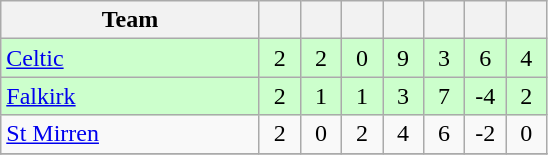<table class="wikitable" style="text-align:center;">
<tr>
<th width=165>Team</th>
<th width=20></th>
<th width=20></th>
<th width=20></th>
<th width=20></th>
<th width=20></th>
<th width=20></th>
<th width=20></th>
</tr>
<tr style="background:#cfc;">
<td align="left"><a href='#'>Celtic</a></td>
<td>2</td>
<td>2</td>
<td>0</td>
<td>9</td>
<td>3</td>
<td>6</td>
<td>4</td>
</tr>
<tr style="background:#cfc;">
<td align="left"><a href='#'>Falkirk</a></td>
<td>2</td>
<td>1</td>
<td>1</td>
<td>3</td>
<td>7</td>
<td>-4</td>
<td>2</td>
</tr>
<tr>
<td align="left"><a href='#'>St Mirren</a></td>
<td>2</td>
<td>0</td>
<td>2</td>
<td>4</td>
<td>6</td>
<td>-2</td>
<td>0</td>
</tr>
<tr>
</tr>
</table>
